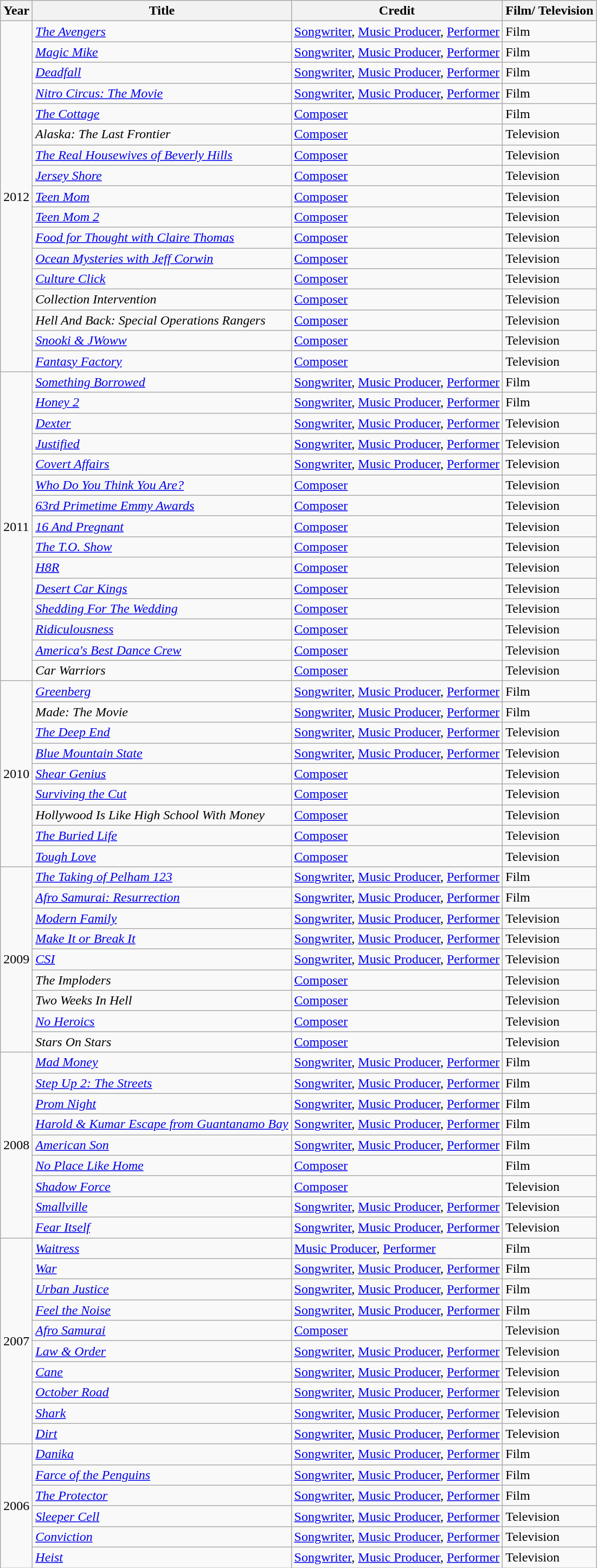<table class="wikitable sortable">
<tr>
<th>Year</th>
<th>Title</th>
<th>Credit</th>
<th>Film/ Television</th>
</tr>
<tr>
<td rowspan="17">2012</td>
<td><em><a href='#'>The Avengers</a></em></td>
<td><a href='#'>Songwriter</a>, <a href='#'>Music Producer</a>, <a href='#'>Performer</a></td>
<td>Film</td>
</tr>
<tr>
<td><em><a href='#'>Magic Mike</a></em></td>
<td><a href='#'>Songwriter</a>, <a href='#'>Music Producer</a>, <a href='#'>Performer</a></td>
<td>Film</td>
</tr>
<tr>
<td><em><a href='#'>Deadfall</a></em></td>
<td><a href='#'>Songwriter</a>, <a href='#'>Music Producer</a>, <a href='#'>Performer</a></td>
<td>Film</td>
</tr>
<tr>
<td><em><a href='#'>Nitro Circus: The Movie</a></em></td>
<td><a href='#'>Songwriter</a>, <a href='#'>Music Producer</a>, <a href='#'>Performer</a></td>
<td>Film</td>
</tr>
<tr>
<td><em><a href='#'>The Cottage</a></em></td>
<td><a href='#'>Composer</a></td>
<td>Film</td>
</tr>
<tr>
<td><em>Alaska: The Last Frontier</em></td>
<td><a href='#'>Composer</a></td>
<td>Television</td>
</tr>
<tr>
<td><em><a href='#'>The Real Housewives of Beverly Hills</a></em></td>
<td><a href='#'>Composer</a></td>
<td>Television</td>
</tr>
<tr>
<td><em><a href='#'>Jersey Shore</a></em></td>
<td><a href='#'>Composer</a></td>
<td>Television</td>
</tr>
<tr>
<td><em><a href='#'>Teen Mom</a></em></td>
<td><a href='#'>Composer</a></td>
<td>Television</td>
</tr>
<tr>
<td><em><a href='#'>Teen Mom 2</a></em></td>
<td><a href='#'>Composer</a></td>
<td>Television</td>
</tr>
<tr>
<td><em><a href='#'>Food for Thought with Claire Thomas</a></em></td>
<td><a href='#'>Composer</a></td>
<td>Television</td>
</tr>
<tr>
<td><em><a href='#'>Ocean Mysteries with Jeff Corwin</a></em></td>
<td><a href='#'>Composer</a></td>
<td>Television</td>
</tr>
<tr>
<td><em><a href='#'>Culture Click</a></em></td>
<td><a href='#'>Composer</a></td>
<td>Television</td>
</tr>
<tr>
<td><em>Collection Intervention</em></td>
<td><a href='#'>Composer</a></td>
<td>Television</td>
</tr>
<tr>
<td><em>Hell And Back: Special Operations Rangers</em></td>
<td><a href='#'>Composer</a></td>
<td>Television</td>
</tr>
<tr>
<td><em><a href='#'>Snooki & JWoww</a></em></td>
<td><a href='#'>Composer</a></td>
<td>Television</td>
</tr>
<tr>
<td><em><a href='#'>Fantasy Factory</a></em></td>
<td><a href='#'>Composer</a></td>
<td>Television</td>
</tr>
<tr>
<td rowspan="15">2011</td>
<td><em><a href='#'>Something Borrowed</a></em></td>
<td><a href='#'>Songwriter</a>, <a href='#'>Music Producer</a>, <a href='#'>Performer</a></td>
<td>Film</td>
</tr>
<tr>
<td><em><a href='#'>Honey 2</a></em></td>
<td><a href='#'>Songwriter</a>, <a href='#'>Music Producer</a>, <a href='#'>Performer</a></td>
<td>Film</td>
</tr>
<tr>
<td><em><a href='#'>Dexter</a></em></td>
<td><a href='#'>Songwriter</a>, <a href='#'>Music Producer</a>, <a href='#'>Performer</a></td>
<td>Television</td>
</tr>
<tr>
<td><em><a href='#'>Justified</a></em></td>
<td><a href='#'>Songwriter</a>, <a href='#'>Music Producer</a>, <a href='#'>Performer</a></td>
<td>Television</td>
</tr>
<tr>
<td><em><a href='#'>Covert Affairs</a></em></td>
<td><a href='#'>Songwriter</a>, <a href='#'>Music Producer</a>, <a href='#'>Performer</a></td>
<td>Television</td>
</tr>
<tr>
<td><em><a href='#'>Who Do You Think You Are?</a></em></td>
<td><a href='#'>Composer</a></td>
<td>Television</td>
</tr>
<tr>
<td><em><a href='#'>63rd Primetime Emmy Awards</a></em></td>
<td><a href='#'>Composer</a></td>
<td>Television</td>
</tr>
<tr>
<td><em><a href='#'>16 And Pregnant</a></em></td>
<td><a href='#'>Composer</a></td>
<td>Television</td>
</tr>
<tr>
<td><em><a href='#'>The T.O. Show</a></em></td>
<td><a href='#'>Composer</a></td>
<td>Television</td>
</tr>
<tr>
<td><em><a href='#'>H8R</a></em></td>
<td><a href='#'>Composer</a></td>
<td>Television</td>
</tr>
<tr>
<td><em><a href='#'>Desert Car Kings</a></em></td>
<td><a href='#'>Composer</a></td>
<td>Television</td>
</tr>
<tr>
<td><em><a href='#'>Shedding For The Wedding</a></em></td>
<td><a href='#'>Composer</a></td>
<td>Television</td>
</tr>
<tr>
<td><em><a href='#'>Ridiculousness</a></em></td>
<td><a href='#'>Composer</a></td>
<td>Television</td>
</tr>
<tr>
<td><em><a href='#'>America's Best Dance Crew</a></em></td>
<td><a href='#'>Composer</a></td>
<td>Television</td>
</tr>
<tr>
<td><em>Car Warriors</em></td>
<td><a href='#'>Composer</a></td>
<td>Television</td>
</tr>
<tr>
<td rowspan="9">2010</td>
<td><em><a href='#'>Greenberg</a></em></td>
<td><a href='#'>Songwriter</a>, <a href='#'>Music Producer</a>, <a href='#'>Performer</a></td>
<td>Film</td>
</tr>
<tr>
<td><em>Made: The Movie</em></td>
<td><a href='#'>Songwriter</a>, <a href='#'>Music Producer</a>, <a href='#'>Performer</a></td>
<td>Film</td>
</tr>
<tr>
<td><em><a href='#'>The Deep End</a></em></td>
<td><a href='#'>Songwriter</a>, <a href='#'>Music Producer</a>, <a href='#'>Performer</a></td>
<td>Television</td>
</tr>
<tr>
<td><em><a href='#'>Blue Mountain State</a></em></td>
<td><a href='#'>Songwriter</a>, <a href='#'>Music Producer</a>, <a href='#'>Performer</a></td>
<td>Television</td>
</tr>
<tr>
<td><em><a href='#'>Shear Genius</a></em></td>
<td><a href='#'>Composer</a></td>
<td>Television</td>
</tr>
<tr>
<td><em><a href='#'>Surviving the Cut</a></em></td>
<td><a href='#'>Composer</a></td>
<td>Television</td>
</tr>
<tr>
<td><em>Hollywood Is Like High School With Money</em></td>
<td><a href='#'>Composer</a></td>
<td>Television</td>
</tr>
<tr>
<td><em><a href='#'>The Buried Life</a></em></td>
<td><a href='#'>Composer</a></td>
<td>Television</td>
</tr>
<tr>
<td><em><a href='#'>Tough Love</a></em></td>
<td><a href='#'>Composer</a></td>
<td>Television</td>
</tr>
<tr>
<td rowspan="9">2009</td>
<td><em><a href='#'>The Taking of Pelham 123</a></em></td>
<td><a href='#'>Songwriter</a>, <a href='#'>Music Producer</a>, <a href='#'>Performer</a></td>
<td>Film</td>
</tr>
<tr>
<td><em><a href='#'> Afro Samurai: Resurrection</a></em></td>
<td><a href='#'>Songwriter</a>, <a href='#'>Music Producer</a>, <a href='#'>Performer</a></td>
<td>Film</td>
</tr>
<tr>
<td><em><a href='#'>Modern Family</a></em></td>
<td><a href='#'>Songwriter</a>, <a href='#'>Music Producer</a>, <a href='#'>Performer</a></td>
<td>Television</td>
</tr>
<tr>
<td><em><a href='#'>Make It or Break It</a></em></td>
<td><a href='#'>Songwriter</a>, <a href='#'>Music Producer</a>, <a href='#'>Performer</a></td>
<td>Television</td>
</tr>
<tr>
<td><em><a href='#'>CSI</a></em></td>
<td><a href='#'>Songwriter</a>, <a href='#'>Music Producer</a>, <a href='#'>Performer</a></td>
<td>Television</td>
</tr>
<tr>
<td><em>The Imploders</em></td>
<td><a href='#'>Composer</a></td>
<td>Television</td>
</tr>
<tr>
<td><em>Two Weeks In Hell</em></td>
<td><a href='#'>Composer</a></td>
<td>Television</td>
</tr>
<tr>
<td><em><a href='#'>No Heroics</a></em></td>
<td><a href='#'>Composer</a></td>
<td>Television</td>
</tr>
<tr>
<td><em>Stars On Stars</em></td>
<td><a href='#'>Composer</a></td>
<td>Television</td>
</tr>
<tr>
<td rowspan="9">2008</td>
<td><em><a href='#'>Mad Money</a></em></td>
<td><a href='#'>Songwriter</a>, <a href='#'>Music Producer</a>, <a href='#'>Performer</a></td>
<td>Film</td>
</tr>
<tr>
<td><em><a href='#'>Step Up 2: The Streets</a></em></td>
<td><a href='#'>Songwriter</a>, <a href='#'>Music Producer</a>, <a href='#'>Performer</a></td>
<td>Film</td>
</tr>
<tr>
<td><em><a href='#'>Prom Night</a></em></td>
<td><a href='#'>Songwriter</a>, <a href='#'>Music Producer</a>, <a href='#'>Performer</a></td>
<td>Film</td>
</tr>
<tr>
<td><em><a href='#'>Harold & Kumar Escape from Guantanamo Bay</a></em></td>
<td><a href='#'>Songwriter</a>, <a href='#'>Music Producer</a>, <a href='#'>Performer</a></td>
<td>Film</td>
</tr>
<tr>
<td><em><a href='#'>American Son</a></em></td>
<td><a href='#'>Songwriter</a>, <a href='#'>Music Producer</a>, <a href='#'>Performer</a></td>
<td>Film</td>
</tr>
<tr>
<td><em><a href='#'>No Place Like Home</a></em></td>
<td><a href='#'>Composer</a></td>
<td>Film</td>
</tr>
<tr>
<td><em><a href='#'>Shadow Force</a></em></td>
<td><a href='#'>Composer</a></td>
<td>Television</td>
</tr>
<tr>
<td><em><a href='#'>Smallville</a></em></td>
<td><a href='#'>Songwriter</a>, <a href='#'>Music Producer</a>, <a href='#'>Performer</a></td>
<td>Television</td>
</tr>
<tr>
<td><em><a href='#'>Fear Itself</a></em></td>
<td><a href='#'>Songwriter</a>, <a href='#'>Music Producer</a>, <a href='#'>Performer</a></td>
<td>Television</td>
</tr>
<tr>
<td rowspan="10">2007</td>
<td><em><a href='#'>Waitress</a></em></td>
<td><a href='#'>Music Producer</a>, <a href='#'>Performer</a></td>
<td>Film</td>
</tr>
<tr>
<td><em><a href='#'>War</a></em></td>
<td><a href='#'>Songwriter</a>, <a href='#'>Music Producer</a>, <a href='#'>Performer</a></td>
<td>Film</td>
</tr>
<tr>
<td><em><a href='#'>Urban Justice</a></em></td>
<td><a href='#'>Songwriter</a>, <a href='#'>Music Producer</a>, <a href='#'>Performer</a></td>
<td>Film</td>
</tr>
<tr>
<td><em><a href='#'>Feel the Noise</a></em></td>
<td><a href='#'>Songwriter</a>, <a href='#'>Music Producer</a>, <a href='#'>Performer</a></td>
<td>Film</td>
</tr>
<tr>
<td><em><a href='#'>Afro Samurai</a></em></td>
<td><a href='#'>Composer</a></td>
<td>Television</td>
</tr>
<tr>
<td><em><a href='#'>Law & Order</a></em></td>
<td><a href='#'>Songwriter</a>, <a href='#'>Music Producer</a>, <a href='#'>Performer</a></td>
<td>Television</td>
</tr>
<tr>
<td><em><a href='#'>Cane</a></em></td>
<td><a href='#'>Songwriter</a>, <a href='#'>Music Producer</a>, <a href='#'>Performer</a></td>
<td>Television</td>
</tr>
<tr>
<td><em><a href='#'>October Road</a></em></td>
<td><a href='#'>Songwriter</a>, <a href='#'>Music Producer</a>, <a href='#'>Performer</a></td>
<td>Television</td>
</tr>
<tr>
<td><em><a href='#'>Shark</a></em></td>
<td><a href='#'>Songwriter</a>, <a href='#'>Music Producer</a>, <a href='#'>Performer</a></td>
<td>Television</td>
</tr>
<tr>
<td><em><a href='#'>Dirt</a></em></td>
<td><a href='#'>Songwriter</a>, <a href='#'>Music Producer</a>, <a href='#'>Performer</a></td>
<td>Television</td>
</tr>
<tr>
<td rowspan="9">2006</td>
<td><em><a href='#'>Danika</a></em></td>
<td><a href='#'>Songwriter</a>, <a href='#'>Music Producer</a>, <a href='#'>Performer</a></td>
<td>Film</td>
</tr>
<tr>
<td><em><a href='#'>Farce of the Penguins</a></em></td>
<td><a href='#'>Songwriter</a>, <a href='#'>Music Producer</a>, <a href='#'>Performer</a></td>
<td>Film</td>
</tr>
<tr>
<td><em><a href='#'>The Protector</a></em></td>
<td><a href='#'>Songwriter</a>, <a href='#'>Music Producer</a>, <a href='#'>Performer</a></td>
<td>Film</td>
</tr>
<tr>
<td><em><a href='#'>Sleeper Cell</a></em></td>
<td><a href='#'>Songwriter</a>, <a href='#'>Music Producer</a>, <a href='#'>Performer</a></td>
<td>Television</td>
</tr>
<tr>
<td><em><a href='#'>Conviction</a></em></td>
<td><a href='#'>Songwriter</a>, <a href='#'>Music Producer</a>, <a href='#'>Performer</a></td>
<td>Television</td>
</tr>
<tr>
<td><em><a href='#'>Heist</a></em></td>
<td><a href='#'>Songwriter</a>, <a href='#'>Music Producer</a>, <a href='#'>Performer</a></td>
<td>Television</td>
</tr>
</table>
